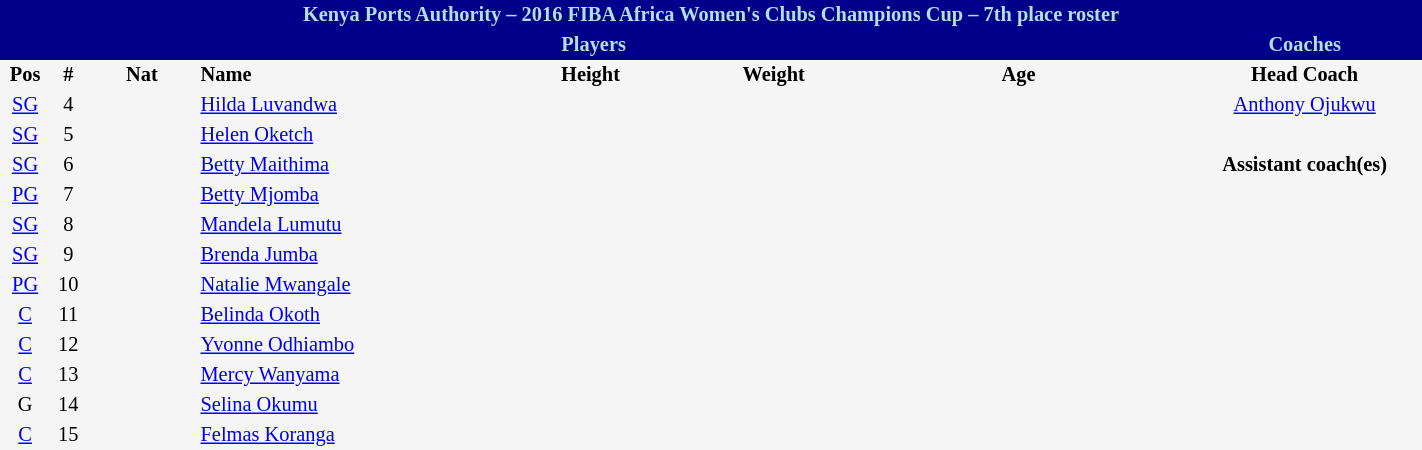<table border=0 cellpadding=2 cellspacing=0  |- bgcolor=#f5f5f5 style="text-align:center; font-size:85%;" width=75%>
<tr>
<td colspan="8" style="background: #00008b; color: #b0e0e6"><strong>Kenya Ports Authority – 2016 FIBA Africa Women's Clubs Champions Cup – 7th place roster</strong></td>
</tr>
<tr>
<td colspan="7" style="background: #00008b; color: #b0e0e6"><strong>Players</strong></td>
<td style="background: #00008b; color: #b0e0e6"><strong>Coaches</strong></td>
</tr>
<tr style="background=#f5f5f5; color: black">
<th width=5px>Pos</th>
<th width=5px>#</th>
<th width=50px>Nat</th>
<th width=135px align=left>Name</th>
<th width=100px>Height</th>
<th width=70px>Weight</th>
<th width=160px>Age</th>
<th width=110px>Head Coach</th>
</tr>
<tr>
<td><a href='#'>SG</a></td>
<td>4</td>
<td></td>
<td align=left><a href='#'>Hilda Luvandwa</a></td>
<td><span></span></td>
<td></td>
<td><span></span></td>
<td> <a href='#'>Anthony Ojukwu</a></td>
</tr>
<tr>
<td><a href='#'>SG</a></td>
<td>5</td>
<td></td>
<td align=left><a href='#'>Helen Oketch</a></td>
<td><span></span></td>
<td></td>
<td><span></span></td>
</tr>
<tr>
<td><a href='#'>SG</a></td>
<td>6</td>
<td></td>
<td align=left><a href='#'>Betty Maithima</a></td>
<td><span></span></td>
<td></td>
<td><span></span></td>
<td><strong>Assistant coach(es)</strong></td>
</tr>
<tr>
<td><a href='#'>PG</a></td>
<td>7</td>
<td></td>
<td align=left><a href='#'>Betty Mjomba</a></td>
<td><span></span></td>
<td></td>
<td><span></span></td>
<td></td>
</tr>
<tr>
<td><a href='#'>SG</a></td>
<td>8</td>
<td></td>
<td align=left><a href='#'>Mandela Lumutu</a></td>
<td><span></span></td>
<td></td>
<td><span></span></td>
<td></td>
</tr>
<tr>
<td><a href='#'>SG</a></td>
<td>9</td>
<td></td>
<td align=left><a href='#'>Brenda Jumba</a></td>
<td><span></span></td>
<td></td>
<td><span></span></td>
</tr>
<tr>
<td><a href='#'>PG</a></td>
<td>10</td>
<td></td>
<td align=left><a href='#'>Natalie Mwangale</a></td>
<td><span></span></td>
<td></td>
<td><span></span></td>
</tr>
<tr>
<td><a href='#'>C</a></td>
<td>11</td>
<td></td>
<td align=left><a href='#'>Belinda Okoth</a></td>
<td><span></span></td>
<td></td>
<td><span></span></td>
</tr>
<tr>
<td><a href='#'>C</a></td>
<td>12</td>
<td></td>
<td align=left><a href='#'>Yvonne Odhiambo</a></td>
<td><span></span></td>
<td></td>
<td><span></span></td>
</tr>
<tr>
<td><a href='#'>C</a></td>
<td>13</td>
<td></td>
<td align=left><a href='#'>Mercy Wanyama</a></td>
<td><span></span></td>
<td></td>
<td><span></span></td>
</tr>
<tr>
<td>G</td>
<td>14</td>
<td></td>
<td align=left><a href='#'>Selina Okumu</a></td>
<td><span></span></td>
<td></td>
<td><span></span></td>
</tr>
<tr>
<td><a href='#'>C</a></td>
<td>15</td>
<td></td>
<td align=left><a href='#'>Felmas Koranga</a></td>
<td><span></span></td>
<td></td>
<td><span></span></td>
</tr>
</table>
